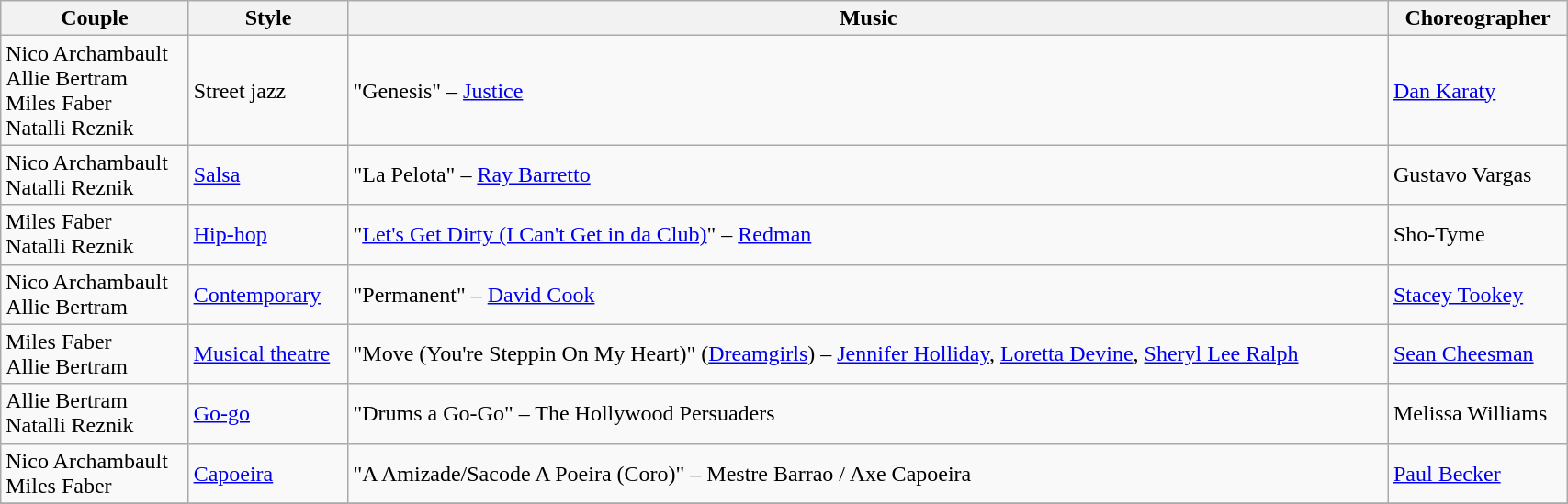<table class="wikitable" width="90%">
<tr>
<th>Couple</th>
<th>Style</th>
<th>Music</th>
<th>Choreographer</th>
</tr>
<tr>
<td>Nico Archambault <br> Allie Bertram <br> Miles Faber <br> Natalli Reznik</td>
<td>Street jazz</td>
<td>"Genesis" – <a href='#'>Justice</a></td>
<td><a href='#'>Dan Karaty</a></td>
</tr>
<tr>
<td>Nico Archambault <br> Natalli Reznik</td>
<td><a href='#'>Salsa</a></td>
<td>"La Pelota" – <a href='#'>Ray Barretto</a></td>
<td>Gustavo Vargas</td>
</tr>
<tr>
<td>Miles Faber <br> Natalli Reznik</td>
<td><a href='#'>Hip-hop</a></td>
<td>"<a href='#'>Let's Get Dirty (I Can't Get in da Club)</a>" – <a href='#'>Redman</a></td>
<td>Sho-Tyme</td>
</tr>
<tr>
<td>Nico Archambault <br> Allie Bertram</td>
<td><a href='#'>Contemporary</a></td>
<td>"Permanent" – <a href='#'>David Cook</a></td>
<td><a href='#'>Stacey Tookey</a></td>
</tr>
<tr>
<td>Miles Faber <br> Allie Bertram</td>
<td><a href='#'>Musical theatre</a></td>
<td>"Move (You're Steppin On My Heart)" (<a href='#'>Dreamgirls</a>) – <a href='#'>Jennifer Holliday</a>, <a href='#'>Loretta Devine</a>, <a href='#'>Sheryl Lee Ralph</a></td>
<td><a href='#'>Sean Cheesman</a></td>
</tr>
<tr>
<td>Allie Bertram <br> Natalli Reznik</td>
<td><a href='#'>Go-go</a></td>
<td>"Drums a Go-Go" – The Hollywood Persuaders</td>
<td>Melissa Williams</td>
</tr>
<tr>
<td>Nico Archambault <br>  Miles Faber</td>
<td><a href='#'>Capoeira</a></td>
<td>"A Amizade/Sacode A Poeira (Coro)" – Mestre Barrao / Axe Capoeira</td>
<td><a href='#'>Paul Becker</a></td>
</tr>
<tr>
</tr>
</table>
